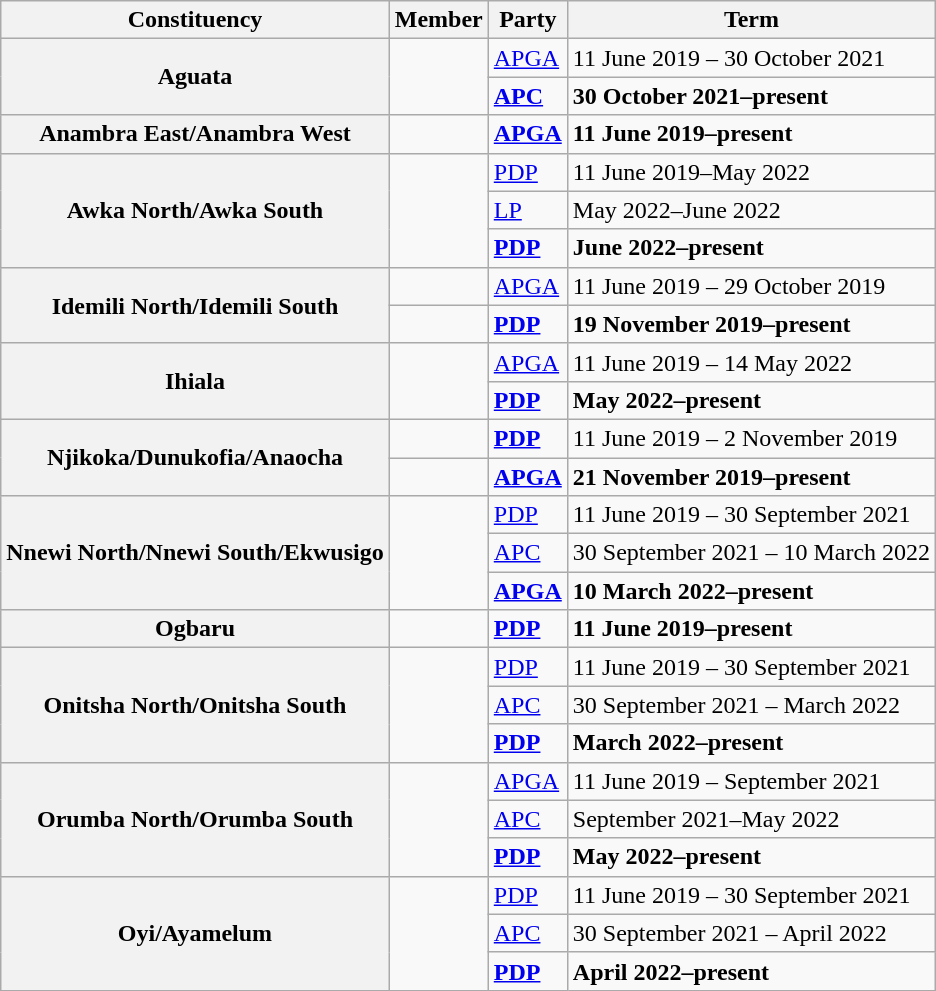<table class="wikitable">
<tr valign=bottom>
<th>Constituency</th>
<th>Member</th>
<th>Party</th>
<th>Term</th>
</tr>
<tr>
<th rowspan=2>Aguata</th>
<td rowspan=2><strong></strong></td>
<td><a href='#'>APGA</a></td>
<td>11 June 2019 – 30 October 2021</td>
</tr>
<tr>
<td><strong><a href='#'>APC</a></strong></td>
<td><strong>30 October 2021–present</strong></td>
</tr>
<tr>
<th>Anambra East/Anambra West</th>
<td><strong></strong></td>
<td><strong><a href='#'>APGA</a></strong></td>
<td><strong>11 June 2019–present</strong></td>
</tr>
<tr>
<th rowspan=3>Awka North/Awka South</th>
<td rowspan=3><strong></strong></td>
<td><a href='#'>PDP</a></td>
<td>11 June 2019–May 2022</td>
</tr>
<tr>
<td><a href='#'>LP</a></td>
<td>May 2022–June 2022</td>
</tr>
<tr>
<td><strong><a href='#'>PDP</a></strong></td>
<td><strong>June 2022–present</strong></td>
</tr>
<tr>
<th rowspan=2>Idemili North/Idemili South</th>
<td style="opacity:.4;"></td>
<td><a href='#'>APGA</a></td>
<td>11 June 2019 – 29 October 2019</td>
</tr>
<tr>
<td><strong></strong></td>
<td><strong><a href='#'>PDP</a></strong></td>
<td><strong>19 November 2019–present</strong></td>
</tr>
<tr>
<th rowspan=2>Ihiala</th>
<td rowspan=2><strong></strong></td>
<td><a href='#'>APGA</a></td>
<td>11 June 2019 – 14 May 2022</td>
</tr>
<tr>
<td><strong><a href='#'>PDP</a></strong></td>
<td><strong>May 2022–present</strong></td>
</tr>
<tr>
<th rowspan=2>Njikoka/Dunukofia/Anaocha</th>
<td style="opacity:.4;"></td>
<td><strong><a href='#'>PDP</a></strong></td>
<td>11 June 2019 – 2 November 2019</td>
</tr>
<tr>
<td><strong></strong></td>
<td><strong><a href='#'>APGA</a></strong></td>
<td><strong>21 November 2019–present</strong></td>
</tr>
<tr>
<th rowspan=3>Nnewi North/Nnewi South/Ekwusigo</th>
<td rowspan=3><strong></strong></td>
<td><a href='#'>PDP</a></td>
<td>11 June 2019 – 30 September 2021</td>
</tr>
<tr>
<td><a href='#'>APC</a></td>
<td>30 September 2021 – 10 March 2022</td>
</tr>
<tr>
<td><strong><a href='#'>APGA</a></strong></td>
<td><strong>10 March 2022–present</strong></td>
</tr>
<tr>
<th>Ogbaru</th>
<td><strong></strong></td>
<td><strong><a href='#'>PDP</a></strong></td>
<td><strong>11 June 2019–present</strong></td>
</tr>
<tr>
<th rowspan=3>Onitsha North/Onitsha South</th>
<td rowspan=3><strong></strong></td>
<td><a href='#'>PDP</a></td>
<td>11 June 2019 – 30 September 2021</td>
</tr>
<tr>
<td><a href='#'>APC</a></td>
<td>30 September 2021 – March 2022</td>
</tr>
<tr>
<td><strong><a href='#'>PDP</a></strong></td>
<td><strong>March 2022–present</strong></td>
</tr>
<tr>
<th rowspan=3>Orumba North/Orumba South</th>
<td rowspan=3><strong></strong></td>
<td><a href='#'>APGA</a></td>
<td>11 June 2019 – September 2021</td>
</tr>
<tr>
<td><a href='#'>APC</a></td>
<td>September 2021–May 2022</td>
</tr>
<tr>
<td><strong><a href='#'>PDP</a></strong></td>
<td><strong>May 2022–present</strong></td>
</tr>
<tr>
<th rowspan=3>Oyi/Ayamelum</th>
<td rowspan=3><strong></strong></td>
<td><a href='#'>PDP</a></td>
<td>11 June 2019 – 30 September 2021</td>
</tr>
<tr>
<td><a href='#'>APC</a></td>
<td>30 September 2021 – April 2022</td>
</tr>
<tr>
<td><strong><a href='#'>PDP</a></strong></td>
<td><strong>April 2022–present</strong></td>
</tr>
</table>
